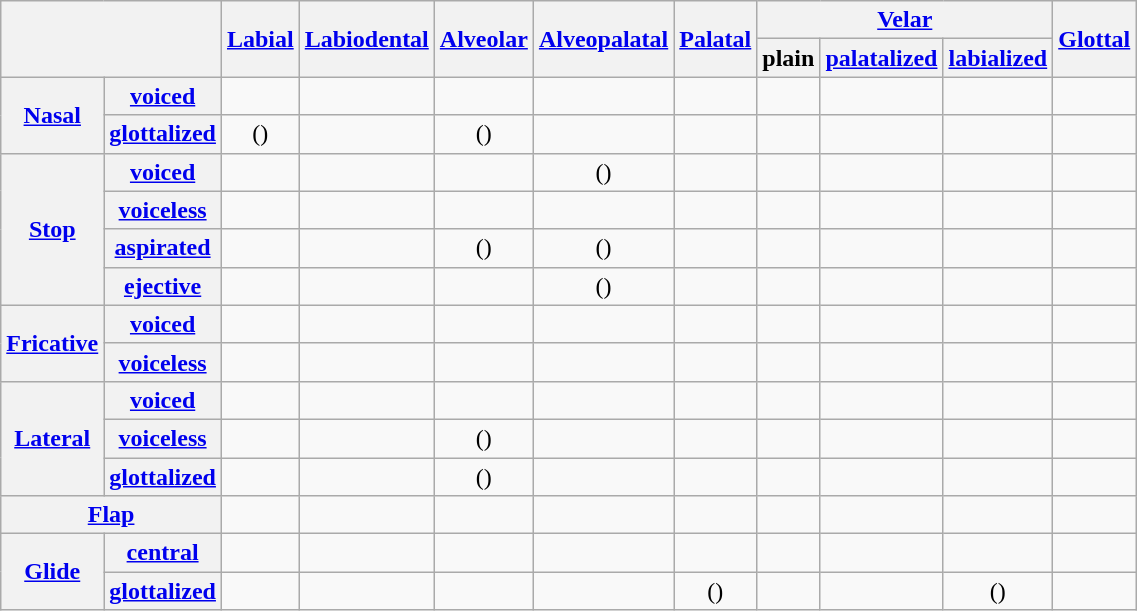<table class="wikitable" style="text-align:center">
<tr>
<th colspan=2 rowspan=2></th>
<th rowspan=2><a href='#'>Labial</a></th>
<th rowspan=2><a href='#'>Labiodental</a></th>
<th rowspan=2><a href='#'>Alveolar</a></th>
<th rowspan=2><a href='#'>Alveopalatal</a></th>
<th rowspan=2><a href='#'>Palatal</a></th>
<th colspan=3><a href='#'>Velar</a></th>
<th rowspan=2><a href='#'>Glottal</a></th>
</tr>
<tr>
<th>plain</th>
<th><a href='#'>palatalized</a></th>
<th><a href='#'>labialized</a></th>
</tr>
<tr>
<th rowspan=2><a href='#'>Nasal</a></th>
<th><a href='#'>voiced</a></th>
<td></td>
<td></td>
<td></td>
<td></td>
<td></td>
<td></td>
<td></td>
<td></td>
<td></td>
</tr>
<tr>
<th><a href='#'>glottalized</a></th>
<td>()</td>
<td></td>
<td>()</td>
<td></td>
<td></td>
<td></td>
<td></td>
<td></td>
<td></td>
</tr>
<tr>
<th rowspan=4><a href='#'>Stop</a></th>
<th><a href='#'>voiced</a></th>
<td></td>
<td></td>
<td></td>
<td>()</td>
<td></td>
<td></td>
<td></td>
<td></td>
<td></td>
</tr>
<tr>
<th><a href='#'>voiceless</a></th>
<td></td>
<td></td>
<td></td>
<td></td>
<td></td>
<td></td>
<td></td>
<td></td>
<td></td>
</tr>
<tr>
<th><a href='#'>aspirated</a></th>
<td></td>
<td></td>
<td>()</td>
<td>()</td>
<td></td>
<td></td>
<td></td>
<td></td>
<td></td>
</tr>
<tr>
<th><a href='#'>ejective</a></th>
<td></td>
<td></td>
<td></td>
<td>()</td>
<td></td>
<td></td>
<td></td>
<td></td>
<td></td>
</tr>
<tr>
<th rowspan=2><a href='#'>Fricative</a></th>
<th><a href='#'>voiced</a></th>
<td></td>
<td></td>
<td></td>
<td></td>
<td></td>
<td></td>
<td></td>
<td></td>
<td></td>
</tr>
<tr>
<th><a href='#'>voiceless</a></th>
<td></td>
<td></td>
<td></td>
<td></td>
<td></td>
<td></td>
<td></td>
<td></td>
<td></td>
</tr>
<tr>
<th rowspan=3><a href='#'>Lateral</a></th>
<th><a href='#'>voiced</a></th>
<td></td>
<td></td>
<td></td>
<td></td>
<td></td>
<td></td>
<td></td>
<td></td>
<td></td>
</tr>
<tr>
<th><a href='#'>voiceless</a></th>
<td></td>
<td></td>
<td>()</td>
<td></td>
<td></td>
<td></td>
<td></td>
<td></td>
<td></td>
</tr>
<tr>
<th><a href='#'>glottalized</a></th>
<td></td>
<td></td>
<td>()</td>
<td></td>
<td></td>
<td></td>
<td></td>
<td></td>
<td></td>
</tr>
<tr>
<th colspan=2><a href='#'>Flap</a></th>
<td></td>
<td></td>
<td></td>
<td></td>
<td></td>
<td></td>
<td></td>
<td></td>
<td></td>
</tr>
<tr>
<th rowspan=2><a href='#'>Glide</a></th>
<th><a href='#'>central</a></th>
<td></td>
<td></td>
<td></td>
<td></td>
<td></td>
<td></td>
<td></td>
<td></td>
<td></td>
</tr>
<tr>
<th><a href='#'>glottalized</a></th>
<td></td>
<td></td>
<td></td>
<td></td>
<td>()</td>
<td></td>
<td></td>
<td>()</td>
<td></td>
</tr>
</table>
